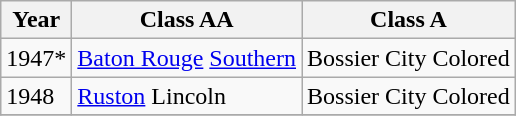<table class="wikitable sortable">
<tr>
<th>Year</th>
<th>Class AA</th>
<th>Class A</th>
</tr>
<tr>
<td>1947*</td>
<td><a href='#'>Baton Rouge</a> <a href='#'>Southern</a></td>
<td>Bossier City Colored</td>
</tr>
<tr>
<td>1948</td>
<td><a href='#'>Ruston</a> Lincoln</td>
<td>Bossier City Colored</td>
</tr>
<tr>
</tr>
</table>
